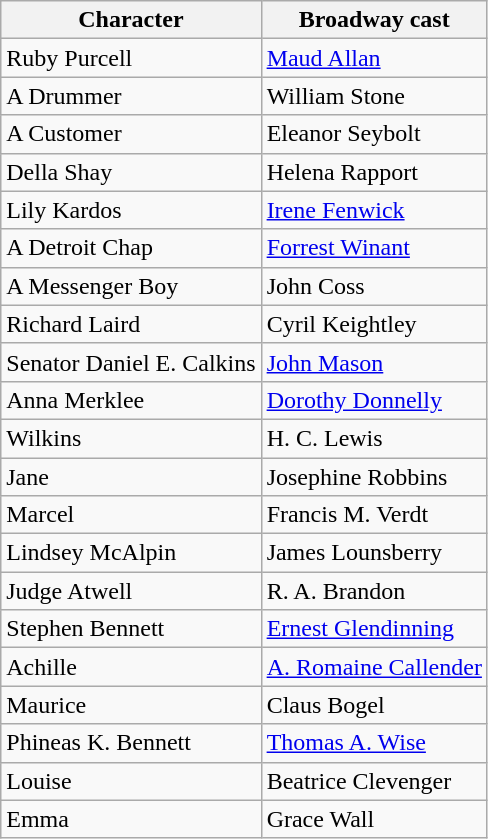<table class="wikitable">
<tr>
<th scope="col">Character</th>
<th scope="col">Broadway cast</th>
</tr>
<tr>
<td>Ruby Purcell</td>
<td><a href='#'>Maud Allan</a></td>
</tr>
<tr>
<td>A Drummer</td>
<td>William Stone</td>
</tr>
<tr>
<td>A Customer</td>
<td>Eleanor Seybolt</td>
</tr>
<tr>
<td>Della Shay</td>
<td>Helena Rapport</td>
</tr>
<tr>
<td>Lily Kardos</td>
<td><a href='#'>Irene Fenwick</a></td>
</tr>
<tr>
<td>A Detroit Chap</td>
<td><a href='#'>Forrest Winant</a></td>
</tr>
<tr>
<td>A Messenger Boy</td>
<td>John Coss</td>
</tr>
<tr>
<td>Richard Laird</td>
<td>Cyril Keightley</td>
</tr>
<tr>
<td>Senator Daniel E. Calkins</td>
<td><a href='#'>John Mason</a></td>
</tr>
<tr>
<td>Anna Merklee</td>
<td><a href='#'>Dorothy Donnelly</a></td>
</tr>
<tr>
<td>Wilkins</td>
<td>H. C. Lewis</td>
</tr>
<tr>
<td>Jane</td>
<td>Josephine Robbins</td>
</tr>
<tr>
<td>Marcel</td>
<td>Francis M. Verdt</td>
</tr>
<tr>
<td>Lindsey McAlpin</td>
<td>James Lounsberry</td>
</tr>
<tr>
<td>Judge Atwell</td>
<td>R. A. Brandon</td>
</tr>
<tr>
<td>Stephen Bennett</td>
<td><a href='#'>Ernest Glendinning</a></td>
</tr>
<tr>
<td>Achille</td>
<td><a href='#'>A. Romaine Callender</a></td>
</tr>
<tr>
<td>Maurice</td>
<td>Claus Bogel</td>
</tr>
<tr>
<td>Phineas K. Bennett</td>
<td><a href='#'>Thomas A. Wise</a></td>
</tr>
<tr>
<td>Louise</td>
<td>Beatrice Clevenger</td>
</tr>
<tr>
<td>Emma</td>
<td>Grace Wall</td>
</tr>
</table>
